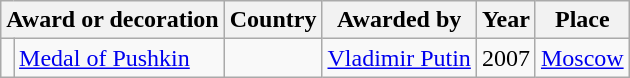<table class="wikitable" style="text-align:left;">
<tr>
<th colspan=2>Award or decoration</th>
<th>Country</th>
<th>Awarded by</th>
<th>Year</th>
<th>Place</th>
</tr>
<tr>
<td></td>
<td><a href='#'>Medal of Pushkin</a></td>
<td></td>
<td><a href='#'>Vladimir Putin</a></td>
<td>2007</td>
<td><a href='#'>Moscow</a></td>
</tr>
</table>
